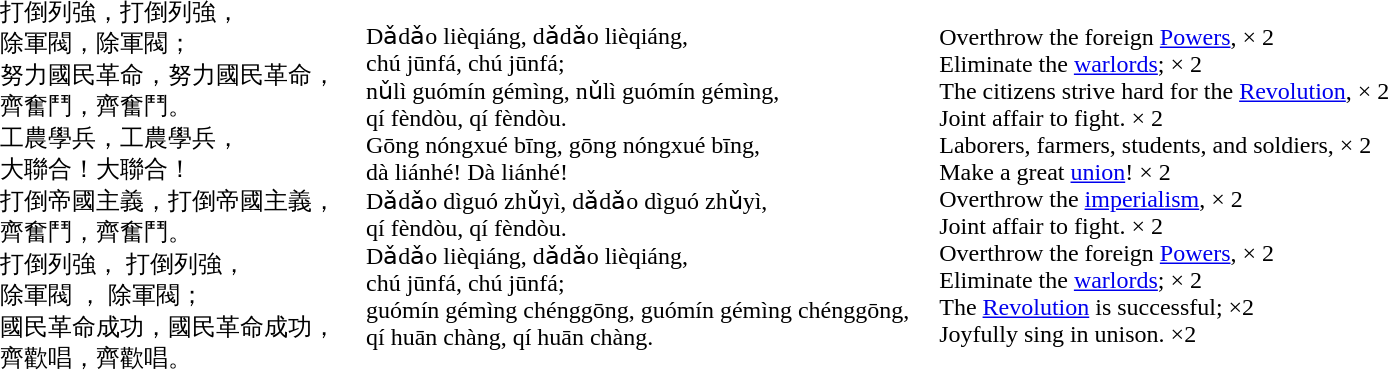<table BORDER="0" CELLSPACING="0" CELLPADDING="10">
<tr>
<td><br>打倒列強，打倒列強，<br>
除軍閥，除軍閥；<br>
努力國民革命，努力國民革命，<br>
齊奮鬥，齊奮鬥。<br>工農學兵，工農學兵，<br>
大聯合！大聯合！ <br>
打倒帝國主義，打倒帝國主義，<br>
齊奮鬥，齊奮鬥。<br>打倒列強， 打倒列強，<br>
除軍閥 ， 除軍閥；<br>
國民革命成功，國民革命成功，<br>
齊歡唱，齊歡唱。</td>
<td><br>Dǎdǎo lièqiáng, dǎdǎo lièqiáng,<br>
chú jūnfá, chú jūnfá;<br>
nǔlì guómín gémìng, nǔlì guómín gémìng,<br>
qí fèndòu, qí fèndòu.<br>Gōng nóngxué bīng, gōng nóngxué bīng,<br>
dà liánhé! Dà liánhé!<br>
Dǎdǎo dìguó zhǔyì, dǎdǎo dìguó zhǔyì,<br>
qí fèndòu, qí fèndòu.<br>Dǎdǎo lièqiáng, dǎdǎo lièqiáng,<br>
chú jūnfá, chú jūnfá;<br>
guómín gémìng chénggōng, guómín gémìng chénggōng,<br>
qí huān chàng, qí huān chàng.</td>
<td><br>Overthrow the foreign <a href='#'>Powers</a>, × 2<br>
Eliminate the <a href='#'>warlords</a>; × 2<br>
The citizens strive hard for the <a href='#'>Revolution</a>, × 2<br>
Joint affair to fight. × 2<br>Laborers, farmers, students, and soldiers, × 2<br>
Make a great <a href='#'>union</a>! × 2<br>
Overthrow the <a href='#'>imperialism</a>, × 2<br>
Joint affair to fight. × 2<br>Overthrow the foreign <a href='#'>Powers</a>, × 2<br>
Eliminate the <a href='#'>warlords</a>; × 2<br>
The <a href='#'>Revolution</a> is successful; ×2<br>
Joyfully sing in unison. ×2<br></td>
</tr>
</table>
